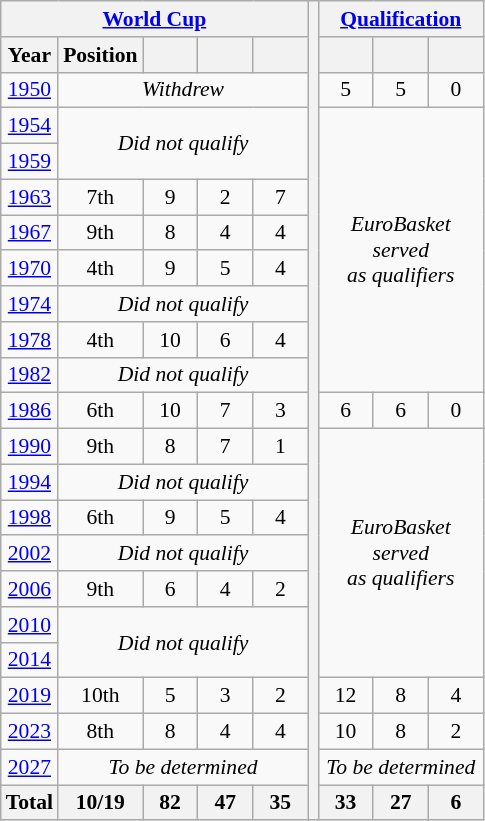<table class="wikitable" style="text-align: center;font-size:90%;">
<tr>
<th colspan=5><a href='#'>World Cup</a></th>
<th rowspan=23></th>
<th colspan=3><a href='#'>Qualification</a></th>
</tr>
<tr>
<th>Year</th>
<th>Position</th>
<th width=30></th>
<th width=30></th>
<th width=30></th>
<th width=30></th>
<th width=30></th>
<th width=30></th>
</tr>
<tr>
<td> <a href='#'>1950</a></td>
<td colspan=4><em>Withdrew</em></td>
<td>5</td>
<td>5</td>
<td>0</td>
</tr>
<tr>
<td> <a href='#'>1954</a></td>
<td colspan=4 rowspan=2><em>Did not qualify</em></td>
<td colspan=3 rowspan=8><em>EuroBasket served<br>as qualifiers</em></td>
</tr>
<tr>
<td> <a href='#'>1959</a></td>
</tr>
<tr>
<td> <a href='#'>1963</a></td>
<td>7th</td>
<td>9</td>
<td>2</td>
<td>7</td>
</tr>
<tr>
<td> <a href='#'>1967</a></td>
<td>9th</td>
<td>8</td>
<td>4</td>
<td>4</td>
</tr>
<tr>
<td> <a href='#'>1970</a></td>
<td>4th</td>
<td>9</td>
<td>5</td>
<td>4</td>
</tr>
<tr>
<td> <a href='#'>1974</a></td>
<td colspan=4><em>Did not qualify</em></td>
</tr>
<tr>
<td> <a href='#'>1978</a></td>
<td>4th</td>
<td>10</td>
<td>6</td>
<td>4</td>
</tr>
<tr>
<td> <a href='#'>1982</a></td>
<td colspan=4><em>Did not qualify</em></td>
</tr>
<tr>
<td> <a href='#'>1986</a></td>
<td>6th</td>
<td>10</td>
<td>7</td>
<td>3</td>
<td>6</td>
<td>6</td>
<td>0</td>
</tr>
<tr>
<td> <a href='#'>1990</a></td>
<td>9th</td>
<td>8</td>
<td>7</td>
<td>1</td>
<td colspan=3 rowspan=7><em>EuroBasket served<br>as qualifiers</em></td>
</tr>
<tr>
<td> <a href='#'>1994</a></td>
<td colspan=4><em>Did not qualify</em></td>
</tr>
<tr>
<td> <a href='#'>1998</a></td>
<td>6th</td>
<td>9</td>
<td>5</td>
<td>4</td>
</tr>
<tr>
<td> <a href='#'>2002</a></td>
<td colspan=4><em>Did not qualify</em></td>
</tr>
<tr>
<td> <a href='#'>2006</a></td>
<td>9th</td>
<td>6</td>
<td>4</td>
<td>2</td>
</tr>
<tr>
<td> <a href='#'>2010</a></td>
<td colspan=4 rowspan=2><em>Did not qualify</em></td>
</tr>
<tr>
<td> <a href='#'>2014</a></td>
</tr>
<tr>
<td> <a href='#'>2019</a></td>
<td>10th</td>
<td>5</td>
<td>3</td>
<td>2</td>
<td>12</td>
<td>8</td>
<td>4</td>
</tr>
<tr>
<td> <a href='#'>2023</a></td>
<td>8th</td>
<td>8</td>
<td>4</td>
<td>4</td>
<td>10</td>
<td>8</td>
<td>2</td>
</tr>
<tr>
<td> <a href='#'>2027</a></td>
<td colspan=4><em>To be determined</em></td>
<td colspan=3><em>To be determined</em></td>
</tr>
<tr>
<th>Total</th>
<th>10/19</th>
<th>82</th>
<th>47</th>
<th>35</th>
<th>33</th>
<th>27</th>
<th>6</th>
</tr>
</table>
